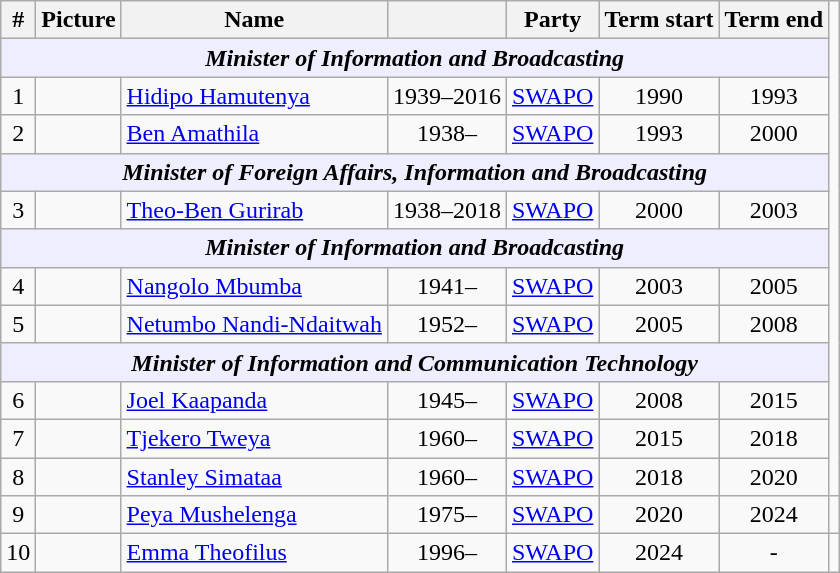<table class="wikitable" style="text-align:center;">
<tr>
<th>#</th>
<th>Picture</th>
<th>Name</th>
<th></th>
<th>Party</th>
<th>Term start</th>
<th>Term end</th>
</tr>
<tr>
<th style="background:#EEEEFF" align="center" colspan="7"><em>Minister of Information and Broadcasting</em></th>
</tr>
<tr>
<td>1</td>
<td></td>
<td style="text-align:left;"><a href='#'>Hidipo Hamutenya</a></td>
<td>1939–2016</td>
<td><a href='#'>SWAPO</a></td>
<td>1990</td>
<td>1993</td>
</tr>
<tr>
<td>2</td>
<td></td>
<td style="text-align:left;"><a href='#'>Ben Amathila</a></td>
<td>1938–</td>
<td><a href='#'>SWAPO</a></td>
<td>1993</td>
<td>2000</td>
</tr>
<tr>
<th style="background:#EEEEFF" align="center" colspan="7"><em>Minister of Foreign Affairs, Information and Broadcasting</em></th>
</tr>
<tr>
<td>3</td>
<td></td>
<td style="text-align:left;"><a href='#'>Theo-Ben Gurirab</a></td>
<td>1938–2018</td>
<td><a href='#'>SWAPO</a></td>
<td>2000</td>
<td>2003</td>
</tr>
<tr>
<th style="background:#EEEEFF" align="center" colspan="7"><em>Minister of Information and Broadcasting</em></th>
</tr>
<tr>
<td>4</td>
<td></td>
<td style="text-align:left;"><a href='#'>Nangolo Mbumba</a></td>
<td>1941–</td>
<td><a href='#'>SWAPO</a></td>
<td>2003</td>
<td>2005</td>
</tr>
<tr>
<td>5</td>
<td></td>
<td style="text-align:left;"><a href='#'>Netumbo Nandi-Ndaitwah</a></td>
<td>1952–</td>
<td><a href='#'>SWAPO</a></td>
<td>2005</td>
<td>2008</td>
</tr>
<tr>
<th style="background:#EEEEFF" align="center" colspan="7"><em>Minister of Information and Communication Technology</em></th>
</tr>
<tr>
<td>6</td>
<td></td>
<td style="text-align:left;"><a href='#'>Joel Kaapanda</a></td>
<td>1945–</td>
<td><a href='#'>SWAPO</a></td>
<td>2008</td>
<td>2015</td>
</tr>
<tr>
<td>7</td>
<td></td>
<td style="text-align:left;"><a href='#'>Tjekero Tweya</a></td>
<td>1960–</td>
<td><a href='#'>SWAPO</a></td>
<td>2015</td>
<td>2018</td>
</tr>
<tr>
<td>8</td>
<td></td>
<td style="text-align:left;"><a href='#'>Stanley Simataa</a></td>
<td>1960–</td>
<td><a href='#'>SWAPO</a></td>
<td>2018</td>
<td>2020</td>
</tr>
<tr>
<td>9</td>
<td></td>
<td style="text-align:left;"><a href='#'>Peya Mushelenga</a></td>
<td>1975–</td>
<td><a href='#'>SWAPO</a></td>
<td>2020</td>
<td>2024</td>
<td></td>
</tr>
<tr>
<td>10</td>
<td></td>
<td style="text-align:left;"><a href='#'>Emma Theofilus</a></td>
<td>1996–</td>
<td><a href='#'>SWAPO</a></td>
<td>2024</td>
<td>-</td>
<td></td>
</tr>
</table>
